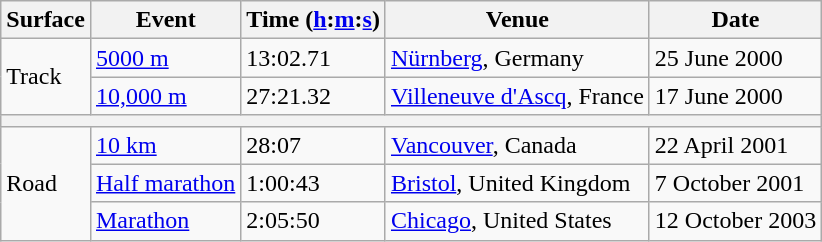<table class="wikitable">
<tr>
<th>Surface</th>
<th>Event</th>
<th>Time (<a href='#'>h</a>:<a href='#'>m</a>:<a href='#'>s</a>)</th>
<th>Venue</th>
<th>Date</th>
</tr>
<tr>
<td rowspan=2>Track</td>
<td><a href='#'>5000 m</a></td>
<td>13:02.71</td>
<td><a href='#'>Nürnberg</a>, Germany</td>
<td>25 June 2000</td>
</tr>
<tr>
<td><a href='#'>10,000 m</a></td>
<td>27:21.32</td>
<td><a href='#'>Villeneuve d'Ascq</a>, France</td>
<td>17 June 2000</td>
</tr>
<tr>
<th colspan=5></th>
</tr>
<tr>
<td rowspan=3>Road</td>
<td><a href='#'>10 km</a></td>
<td>28:07</td>
<td><a href='#'>Vancouver</a>, Canada</td>
<td>22 April 2001</td>
</tr>
<tr>
<td><a href='#'>Half marathon</a></td>
<td>1:00:43</td>
<td><a href='#'>Bristol</a>, United Kingdom</td>
<td>7 October 2001</td>
</tr>
<tr>
<td><a href='#'>Marathon</a></td>
<td>2:05:50</td>
<td><a href='#'>Chicago</a>, United States</td>
<td>12 October 2003</td>
</tr>
</table>
